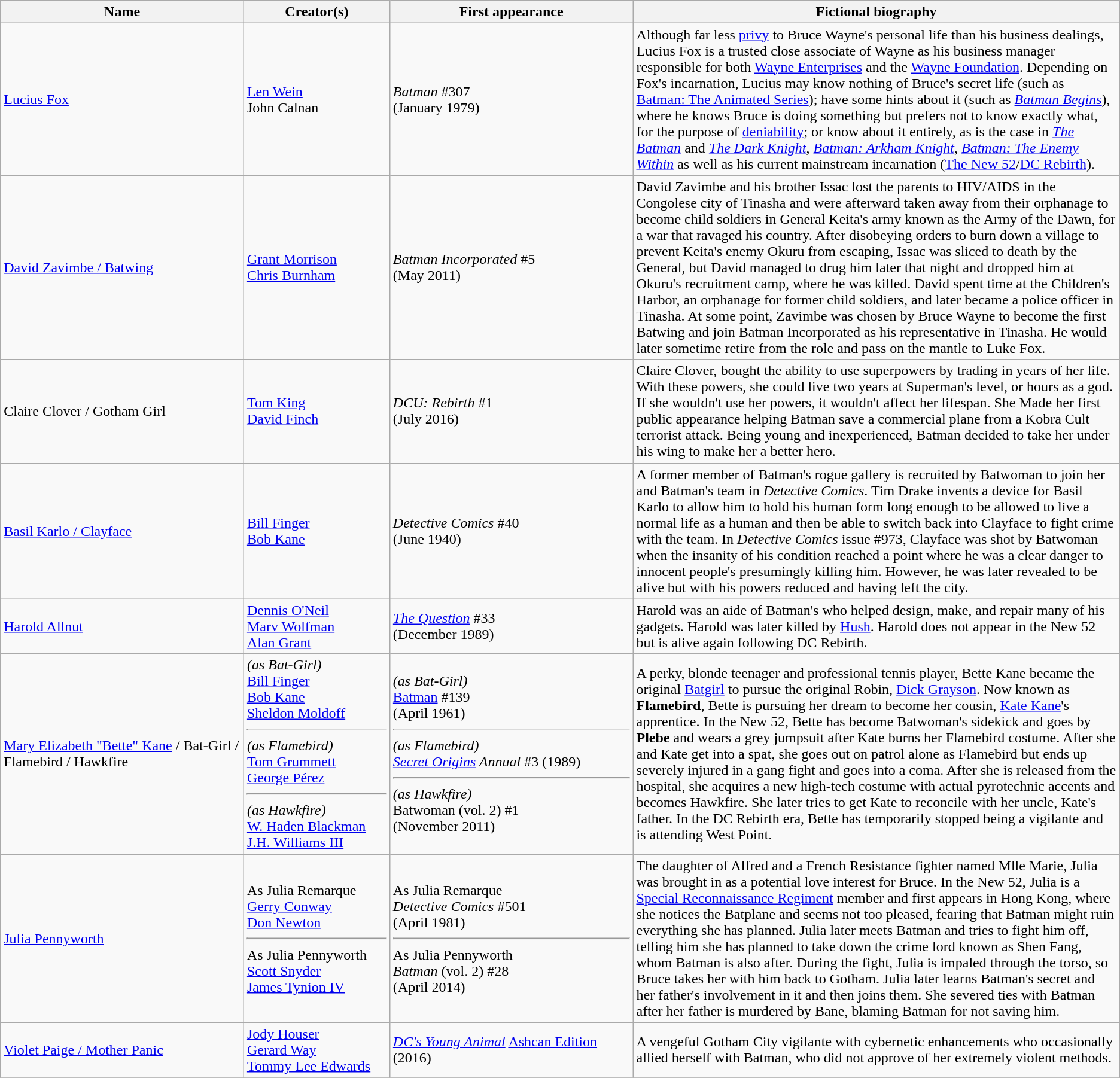<table class="wikitable">
<tr ">
<th style="width:20%;">Name</th>
<th style="width:12%;">Creator(s)</th>
<th style="width:20%;">First appearance</th>
<th style="width:40%;">Fictional biography</th>
</tr>
<tr>
<td><a href='#'>Lucius Fox</a></td>
<td><a href='#'>Len Wein</a><br>John Calnan</td>
<td><em>Batman</em> #307<br>(January 1979)</td>
<td>Although far less <a href='#'>privy</a> to Bruce Wayne's personal life than his business dealings, Lucius Fox is a trusted close associate of Wayne as his business manager responsible for both <a href='#'>Wayne Enterprises</a> and the <a href='#'>Wayne Foundation</a>. Depending on Fox's incarnation, Lucius may know nothing of Bruce's secret life (such as <a href='#'>Batman: The Animated Series</a>); have some hints about it (such as <em><a href='#'>Batman Begins</a></em>), where he knows Bruce is doing something but prefers not to know exactly what, for the purpose of <a href='#'>deniability</a>; or know about it entirely, as is the case in <em><a href='#'>The Batman</a></em> and <em><a href='#'>The Dark Knight</a></em>, <em><a href='#'>Batman: Arkham Knight</a></em>, <em><a href='#'>Batman: The Enemy Within</a></em> as well as his current mainstream incarnation (<a href='#'>The New 52</a>/<a href='#'>DC Rebirth</a>).</td>
</tr>
<tr>
<td><a href='#'>David Zavimbe / Batwing</a></td>
<td><a href='#'>Grant Morrison</a><br><a href='#'>Chris Burnham</a></td>
<td><em>Batman Incorporated</em> #5<br>(May 2011)</td>
<td>David Zavimbe and his brother Issac lost the parents to HIV/AIDS in the Congolese city of Tinasha and were afterward taken away from their orphanage to become child soldiers in General Keita's army known as the Army of the Dawn, for a war that ravaged his country. After disobeying orders to burn down a village to prevent Keita's enemy Okuru from escaping, Issac was sliced to death by the General, but David managed to drug him later that night and dropped him at Okuru's recruitment camp, where he was killed. David spent time at the Children's Harbor, an orphanage for former child soldiers, and later became a police officer in Tinasha. At some point, Zavimbe was chosen by Bruce Wayne to become the first Batwing and join Batman Incorporated as his representative in Tinasha. He would later sometime retire from the role and pass on the mantle to Luke Fox.</td>
</tr>
<tr>
<td>Claire Clover / Gotham Girl</td>
<td><a href='#'>Tom King</a><br><a href='#'>David Finch</a></td>
<td><em>DCU: Rebirth</em> #1<br>(July 2016)</td>
<td>Claire Clover, bought the ability to use superpowers by trading in years of her life. With these powers, she could live two years at Superman's level, or hours as a god. If she wouldn't use her powers, it wouldn't affect her lifespan. She Made her first public appearance helping Batman save a commercial plane from a Kobra Cult terrorist attack. Being young and inexperienced, Batman decided to take her under his wing to make her a better hero.</td>
</tr>
<tr>
<td><a href='#'>Basil Karlo / Clayface</a></td>
<td><a href='#'>Bill Finger</a><br><a href='#'>Bob Kane</a></td>
<td><em>Detective Comics</em> #40<br>(June 1940)</td>
<td>A former member of Batman's rogue gallery is recruited by Batwoman to join her and Batman's team in <em>Detective Comics</em>. Tim Drake invents a device for Basil Karlo to allow him to hold his human form long enough to be allowed to live a normal life as a human and then be able to switch back into Clayface to fight crime with the team. In <em>Detective Comics</em> issue #973, Clayface was shot by Batwoman when the insanity of his condition reached a point where he was a clear danger to innocent people's presumingly killing him. However, he was later revealed to be alive but with his powers reduced and having left the city.</td>
</tr>
<tr>
<td><a href='#'>Harold Allnut</a></td>
<td><a href='#'>Dennis O'Neil</a><br><a href='#'>Marv Wolfman</a><br><a href='#'>Alan Grant</a></td>
<td><em><a href='#'>The Question</a></em> #33<br>(December 1989)</td>
<td>Harold was an aide of Batman's who helped design, make, and repair many of his gadgets. Harold was later killed by <a href='#'>Hush</a>. Harold does not appear in the New 52 but is alive again following DC Rebirth.</td>
</tr>
<tr>
<td><a href='#'>Mary Elizabeth "Bette" Kane</a> / Bat-Girl /<br>Flamebird / Hawkfire</td>
<td><em>(as Bat-Girl)</em><br><a href='#'>Bill Finger</a><br><a href='#'>Bob Kane</a><br><a href='#'>Sheldon Moldoff</a><hr><em>(as Flamebird)</em><br><a href='#'>Tom Grummett</a><br><a href='#'>George Pérez</a><hr><em>(as Hawkfire)</em><br><a href='#'>W. Haden Blackman</a><br><a href='#'>J.H. Williams III</a></td>
<td><em>(as Bat-Girl)</em><br><a href='#'>Batman</a> #139<br>(April 1961)<hr><em>(as Flamebird)</em><br><em><a href='#'>Secret Origins</a> Annual</em> #3 (1989)<hr><em>(as Hawkfire)</em><br>Batwoman (vol. 2) #1<br>(November 2011)</td>
<td>A perky, blonde teenager and professional tennis player, Bette Kane became the original <a href='#'>Batgirl</a> to pursue the original Robin, <a href='#'>Dick Grayson</a>. Now known as <strong>Flamebird</strong>, Bette is pursuing her dream to become her cousin, <a href='#'>Kate Kane</a>'s apprentice. In the New 52, Bette has become Batwoman's sidekick and goes by <strong>Plebe</strong> and wears a grey jumpsuit after Kate burns her Flamebird costume. After she and Kate get into a spat, she goes out on patrol alone as Flamebird but ends up severely injured in a gang fight and goes into a coma. After she is released from the hospital, she acquires a new high-tech costume with actual pyrotechnic accents and becomes Hawkfire. She later tries to get Kate to reconcile with her uncle, Kate's father. In the DC Rebirth era, Bette has temporarily stopped being a vigilante and is attending West Point.</td>
</tr>
<tr>
<td><a href='#'>Julia Pennyworth</a></td>
<td>As Julia Remarque<br><a href='#'>Gerry Conway</a><br><a href='#'>Don Newton</a><hr>As Julia Pennyworth<br><a href='#'>Scott Snyder</a><br><a href='#'>James Tynion IV</a></td>
<td>As Julia Remarque<br><em>Detective Comics</em> #501<br>(April 1981)<hr>As Julia Pennyworth<br><em>Batman</em> (vol. 2) #28<br>(April 2014)</td>
<td>The daughter of Alfred and a French Resistance fighter named Mlle Marie, Julia was brought in as a potential love interest for Bruce. In the New 52, Julia is a <a href='#'>Special Reconnaissance Regiment</a> member and first appears in Hong Kong, where she notices the Batplane and seems not too pleased, fearing that Batman might ruin everything she has planned. Julia later meets Batman and tries to fight him off, telling him she has planned to take down the crime lord known as Shen Fang, whom Batman is also after. During the fight, Julia is impaled through the torso, so Bruce takes her with him back to Gotham. Julia later learns Batman's secret and her father's involvement in it and then joins them. She severed ties with Batman after her father is murdered by Bane, blaming Batman for not saving him.</td>
</tr>
<tr>
<td><a href='#'>Violet Paige / Mother Panic</a></td>
<td><a href='#'>Jody Houser</a><br><a href='#'>Gerard Way</a><br><a href='#'>Tommy Lee Edwards</a></td>
<td><em><a href='#'>DC's Young Animal</a></em> <a href='#'>Ashcan Edition</a> (2016)</td>
<td>A vengeful Gotham City vigilante with cybernetic enhancements who occasionally allied herself with Batman, who did not approve of her extremely violent methods.</td>
</tr>
<tr>
</tr>
</table>
